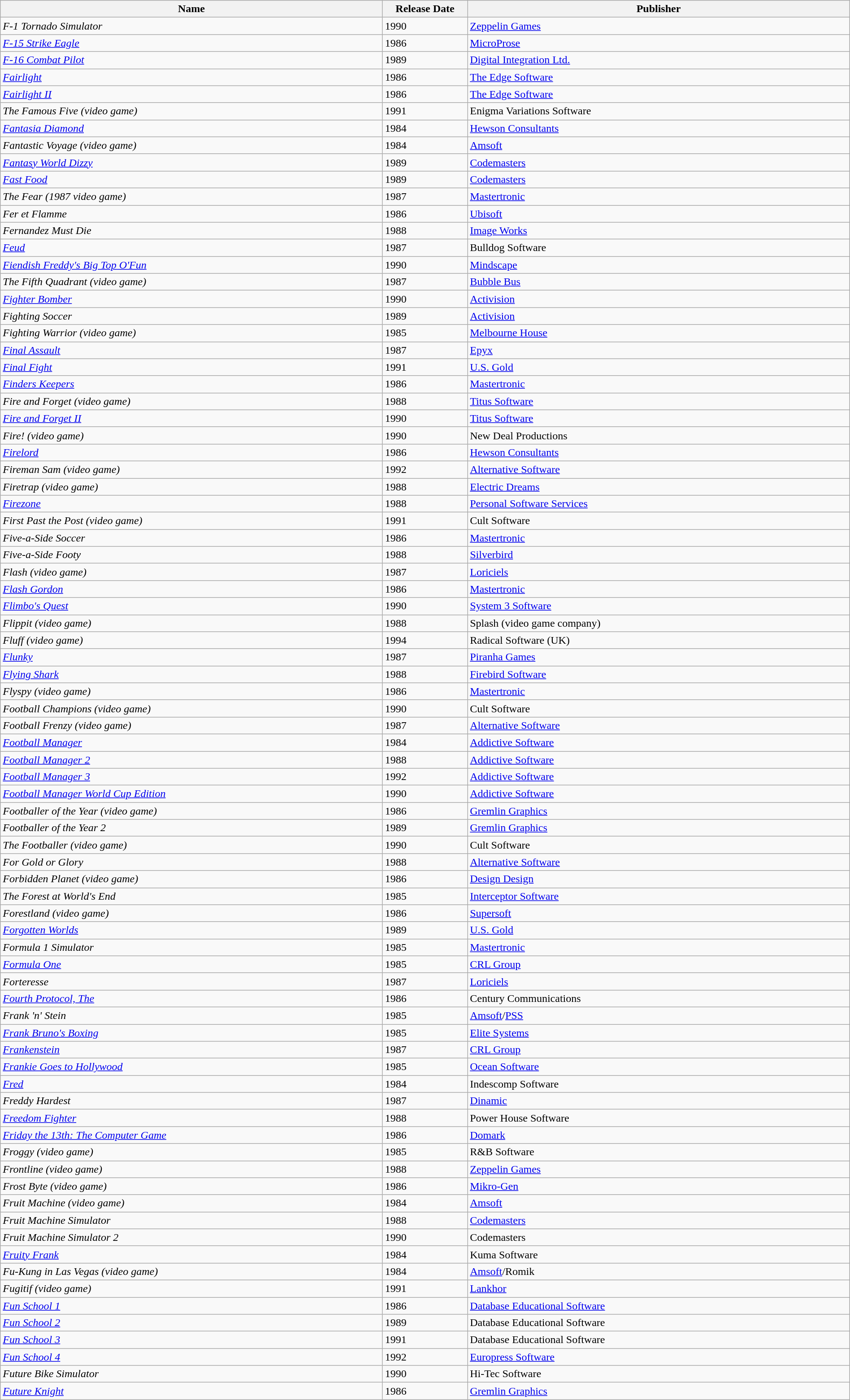<table class="wikitable sortable" style="width:100%;">
<tr>
<th style="width:45%;">Name</th>
<th style="width:10%;">Release Date</th>
<th style="width:45%;">Publisher</th>
</tr>
<tr>
<td><em>F-1 Tornado Simulator</em></td>
<td>1990</td>
<td><a href='#'>Zeppelin Games</a></td>
</tr>
<tr>
<td><em><a href='#'>F-15 Strike Eagle</a></em></td>
<td>1986</td>
<td><a href='#'>MicroProse</a></td>
</tr>
<tr>
<td><em><a href='#'>F-16 Combat Pilot</a></em></td>
<td>1989</td>
<td><a href='#'>Digital Integration Ltd.</a></td>
</tr>
<tr>
<td><em><a href='#'>Fairlight</a></em></td>
<td>1986</td>
<td><a href='#'>The Edge Software</a></td>
</tr>
<tr>
<td><em><a href='#'>Fairlight II</a></em></td>
<td>1986</td>
<td><a href='#'>The Edge Software</a></td>
</tr>
<tr>
<td><em>The Famous Five (video game)</em></td>
<td>1991</td>
<td>Enigma Variations Software</td>
</tr>
<tr>
<td><em><a href='#'>Fantasia Diamond</a></em></td>
<td>1984</td>
<td><a href='#'>Hewson Consultants</a></td>
</tr>
<tr>
<td><em>Fantastic Voyage (video game)</em></td>
<td>1984</td>
<td><a href='#'>Amsoft</a></td>
</tr>
<tr>
<td><em><a href='#'>Fantasy World Dizzy</a></em></td>
<td>1989</td>
<td><a href='#'>Codemasters</a></td>
</tr>
<tr>
<td><em><a href='#'>Fast Food</a></em></td>
<td>1989</td>
<td><a href='#'>Codemasters</a></td>
</tr>
<tr>
<td><em>The Fear (1987 video game)</em></td>
<td>1987</td>
<td><a href='#'>Mastertronic</a></td>
</tr>
<tr>
<td><em>Fer et Flamme</em></td>
<td>1986</td>
<td><a href='#'>Ubisoft</a></td>
</tr>
<tr>
<td><em>Fernandez Must Die</em></td>
<td>1988</td>
<td><a href='#'>Image Works</a></td>
</tr>
<tr>
<td><em><a href='#'>Feud</a></em></td>
<td>1987</td>
<td>Bulldog Software</td>
</tr>
<tr>
<td><em><a href='#'>Fiendish Freddy's Big Top O'Fun</a></em></td>
<td>1990</td>
<td><a href='#'>Mindscape</a></td>
</tr>
<tr>
<td><em>The Fifth Quadrant (video game)</em></td>
<td>1987</td>
<td><a href='#'>Bubble Bus</a></td>
</tr>
<tr>
<td><em><a href='#'>Fighter Bomber</a></em></td>
<td>1990</td>
<td><a href='#'>Activision</a></td>
</tr>
<tr>
<td><em>Fighting Soccer</em></td>
<td>1989</td>
<td><a href='#'>Activision</a></td>
</tr>
<tr>
<td><em>Fighting Warrior (video game)</em></td>
<td>1985</td>
<td><a href='#'>Melbourne House</a></td>
</tr>
<tr>
<td><em><a href='#'>Final Assault</a></em></td>
<td>1987</td>
<td><a href='#'>Epyx</a></td>
</tr>
<tr>
<td><em><a href='#'>Final Fight</a></em></td>
<td>1991</td>
<td><a href='#'>U.S. Gold</a></td>
</tr>
<tr>
<td><em><a href='#'>Finders Keepers</a></em></td>
<td>1986</td>
<td><a href='#'>Mastertronic</a></td>
</tr>
<tr>
<td><em>Fire and Forget (video game)</em></td>
<td>1988</td>
<td><a href='#'>Titus Software</a></td>
</tr>
<tr>
<td><em><a href='#'>Fire and Forget II</a></em></td>
<td>1990</td>
<td><a href='#'>Titus Software</a></td>
</tr>
<tr>
<td><em>Fire! (video game)</em></td>
<td>1990</td>
<td>New Deal Productions</td>
</tr>
<tr>
<td><em><a href='#'>Firelord</a></em></td>
<td>1986</td>
<td><a href='#'>Hewson Consultants</a></td>
</tr>
<tr>
<td><em>Fireman Sam (video game)</em></td>
<td>1992</td>
<td><a href='#'>Alternative Software</a></td>
</tr>
<tr>
<td><em>Firetrap (video game)</em></td>
<td>1988</td>
<td><a href='#'>Electric Dreams</a></td>
</tr>
<tr>
<td><em><a href='#'>Firezone</a></em></td>
<td>1988</td>
<td><a href='#'>Personal Software Services</a></td>
</tr>
<tr>
<td><em>First Past the Post (video game)</em></td>
<td>1991</td>
<td>Cult Software</td>
</tr>
<tr>
<td><em>Five-a-Side Soccer</em></td>
<td>1986</td>
<td><a href='#'>Mastertronic</a></td>
</tr>
<tr>
<td><em>Five-a-Side Footy</em></td>
<td>1988</td>
<td><a href='#'>Silverbird</a></td>
</tr>
<tr>
<td><em>Flash (video game)</em></td>
<td>1987</td>
<td><a href='#'>Loriciels</a></td>
</tr>
<tr>
<td><em><a href='#'>Flash Gordon</a></em></td>
<td>1986</td>
<td><a href='#'>Mastertronic</a></td>
</tr>
<tr>
<td><em><a href='#'>Flimbo's Quest</a></em></td>
<td>1990</td>
<td><a href='#'>System 3 Software</a></td>
</tr>
<tr>
<td><em>Flippit (video game)</em></td>
<td>1988</td>
<td>Splash (video game company)</td>
</tr>
<tr>
<td><em>Fluff (video game)</em></td>
<td>1994</td>
<td>Radical Software (UK)</td>
</tr>
<tr>
<td><em><a href='#'>Flunky</a></em></td>
<td>1987</td>
<td><a href='#'>Piranha Games</a></td>
</tr>
<tr>
<td><em><a href='#'>Flying Shark</a></em></td>
<td>1988</td>
<td><a href='#'>Firebird Software</a></td>
</tr>
<tr>
<td><em>Flyspy (video game)</em></td>
<td>1986</td>
<td><a href='#'>Mastertronic</a></td>
</tr>
<tr>
<td><em>Football Champions (video game)</em></td>
<td>1990</td>
<td>Cult Software</td>
</tr>
<tr>
<td><em>Football Frenzy (video game)</em></td>
<td>1987</td>
<td><a href='#'>Alternative Software</a></td>
</tr>
<tr>
<td><em><a href='#'>Football Manager</a></em></td>
<td>1984</td>
<td><a href='#'>Addictive Software</a></td>
</tr>
<tr>
<td><em><a href='#'>Football Manager 2</a></em></td>
<td>1988</td>
<td><a href='#'>Addictive Software</a></td>
</tr>
<tr>
<td><em><a href='#'>Football Manager 3</a></em></td>
<td>1992</td>
<td><a href='#'>Addictive Software</a></td>
</tr>
<tr>
<td><em><a href='#'>Football Manager World Cup Edition</a></em></td>
<td>1990</td>
<td><a href='#'>Addictive Software</a></td>
</tr>
<tr>
<td><em>Footballer of the Year (video game)</em></td>
<td>1986</td>
<td><a href='#'>Gremlin Graphics</a></td>
</tr>
<tr>
<td><em>Footballer of the Year 2</em></td>
<td>1989</td>
<td><a href='#'>Gremlin Graphics</a></td>
</tr>
<tr>
<td><em>The Footballer (video game)</em></td>
<td>1990</td>
<td>Cult Software</td>
</tr>
<tr>
<td><em>For Gold or Glory</em></td>
<td>1988</td>
<td><a href='#'>Alternative Software</a></td>
</tr>
<tr>
<td><em>Forbidden Planet (video game)</em></td>
<td>1986</td>
<td><a href='#'>Design Design</a></td>
</tr>
<tr>
<td><em>The Forest at World's End</em></td>
<td>1985</td>
<td><a href='#'>Interceptor Software</a></td>
</tr>
<tr>
<td><em>Forestland (video game)</em></td>
<td>1986</td>
<td><a href='#'>Supersoft</a></td>
</tr>
<tr>
<td><em><a href='#'>Forgotten Worlds</a></em></td>
<td>1989</td>
<td><a href='#'>U.S. Gold</a></td>
</tr>
<tr>
<td><em>Formula 1 Simulator</em></td>
<td>1985</td>
<td><a href='#'>Mastertronic</a></td>
</tr>
<tr>
<td><em><a href='#'>Formula One</a></em></td>
<td>1985</td>
<td><a href='#'>CRL Group</a></td>
</tr>
<tr>
<td><em>Forteresse</em></td>
<td>1987</td>
<td><a href='#'>Loriciels</a></td>
</tr>
<tr>
<td><em><a href='#'>Fourth Protocol, The</a></em></td>
<td>1986</td>
<td>Century Communications</td>
</tr>
<tr>
<td><em>Frank 'n' Stein</em></td>
<td>1985</td>
<td><a href='#'>Amsoft</a>/<a href='#'>PSS</a></td>
</tr>
<tr>
<td><em><a href='#'>Frank Bruno's Boxing</a></em></td>
<td>1985</td>
<td><a href='#'>Elite Systems</a></td>
</tr>
<tr>
<td><em><a href='#'>Frankenstein</a></em></td>
<td>1987</td>
<td><a href='#'>CRL Group</a></td>
</tr>
<tr>
<td><em><a href='#'>Frankie Goes to Hollywood</a></em></td>
<td>1985</td>
<td><a href='#'>Ocean Software</a></td>
</tr>
<tr>
<td><em><a href='#'>Fred</a></em></td>
<td>1984</td>
<td>Indescomp Software</td>
</tr>
<tr>
<td><em>Freddy Hardest</em></td>
<td>1987</td>
<td><a href='#'>Dinamic</a></td>
</tr>
<tr>
<td><em><a href='#'>Freedom Fighter</a></em></td>
<td>1988</td>
<td>Power House Software</td>
</tr>
<tr>
<td><em><a href='#'>Friday the 13th: The Computer Game</a></em></td>
<td>1986</td>
<td><a href='#'>Domark</a></td>
</tr>
<tr>
<td><em>Froggy (video game)</em></td>
<td>1985</td>
<td>R&B Software</td>
</tr>
<tr>
<td><em>Frontline (video game)</em></td>
<td>1988</td>
<td><a href='#'>Zeppelin Games</a></td>
</tr>
<tr>
<td><em>Frost Byte (video game)</em></td>
<td>1986</td>
<td><a href='#'>Mikro-Gen</a></td>
</tr>
<tr>
<td><em>Fruit Machine (video game)</em></td>
<td>1984</td>
<td><a href='#'>Amsoft</a></td>
</tr>
<tr>
<td><em>Fruit Machine Simulator</em></td>
<td>1988</td>
<td><a href='#'>Codemasters</a></td>
</tr>
<tr>
<td><em>Fruit Machine Simulator 2</em></td>
<td>1990</td>
<td>Codemasters</td>
</tr>
<tr>
<td><em><a href='#'>Fruity Frank</a></em></td>
<td>1984</td>
<td>Kuma Software</td>
</tr>
<tr>
<td><em>Fu-Kung in Las Vegas (video game)</em></td>
<td>1984</td>
<td><a href='#'>Amsoft</a>/Romik</td>
</tr>
<tr>
<td><em>Fugitif (video game)</em></td>
<td>1991</td>
<td><a href='#'>Lankhor</a></td>
</tr>
<tr>
<td><em><a href='#'>Fun School 1</a></em></td>
<td>1986</td>
<td><a href='#'>Database Educational Software</a></td>
</tr>
<tr>
<td><em><a href='#'>Fun School 2</a></em></td>
<td>1989</td>
<td>Database Educational Software</td>
</tr>
<tr>
<td><em><a href='#'>Fun School 3</a></em></td>
<td>1991</td>
<td>Database Educational Software</td>
</tr>
<tr>
<td><em><a href='#'>Fun School 4</a></em></td>
<td>1992</td>
<td><a href='#'>Europress Software</a></td>
</tr>
<tr>
<td><em>Future Bike Simulator</em></td>
<td>1990</td>
<td>Hi-Tec Software</td>
</tr>
<tr>
<td><em><a href='#'>Future Knight</a></em></td>
<td>1986</td>
<td><a href='#'>Gremlin Graphics</a></td>
</tr>
</table>
